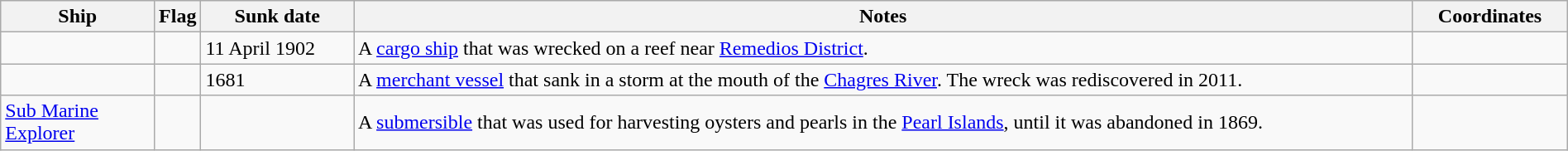<table class=wikitable | style="width:100%">
<tr>
<th style="width:10%">Ship</th>
<th>Flag</th>
<th style="width:10%">Sunk date</th>
<th style="width:70%">Notes</th>
<th style="width:10%">Coordinates</th>
</tr>
<tr>
<td></td>
<td></td>
<td>11 April 1902</td>
<td>A <a href='#'>cargo ship</a> that was wrecked on a reef near <a href='#'>Remedios District</a>.</td>
<td></td>
</tr>
<tr>
<td></td>
<td></td>
<td>1681</td>
<td>A <a href='#'>merchant vessel</a> that sank in a storm at the mouth of the <a href='#'>Chagres River</a>. The wreck was rediscovered in 2011.</td>
<td></td>
</tr>
<tr>
<td><a href='#'>Sub Marine Explorer</a></td>
<td></td>
<td></td>
<td>A <a href='#'>submersible</a> that was used for harvesting oysters and pearls in the <a href='#'>Pearl Islands</a>, until it was abandoned in 1869.</td>
<td></td>
</tr>
</table>
